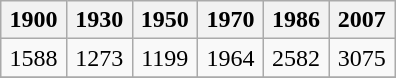<table class="wikitable">
<tr>
<th width="15%">1900</th>
<th width="15%">1930</th>
<th width="15%">1950</th>
<th width="15%">1970</th>
<th width="15%">1986</th>
<th width="15%">2007</th>
</tr>
<tr>
<td align="center">1588</td>
<td align="center">1273</td>
<td align="center">1199</td>
<td align="center">1964</td>
<td align="center">2582</td>
<td align="center">3075</td>
</tr>
<tr>
</tr>
</table>
